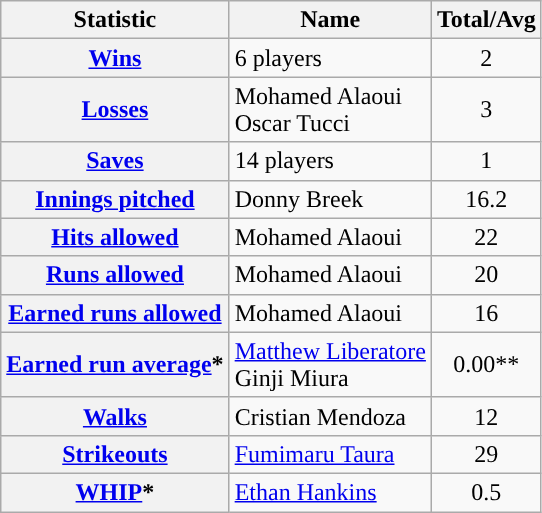<table class="wikitable plainrowheaders">
<tr>
<th scope="col">Statistic</th>
<th scope="col">Name</th>
<th scope="col">Total/Avg</th>
</tr>
<tr>
<th scope="row"><a href='#'>Wins</a></th>
<td>6 players</td>
<td align=center>2</td>
</tr>
<tr>
<th scope="row"><a href='#'>Losses</a></th>
<td> Mohamed Alaoui<br> Oscar Tucci</td>
<td align=center>3</td>
</tr>
<tr>
<th scope="row"><a href='#'>Saves</a></th>
<td>14 players</td>
<td align=center>1</td>
</tr>
<tr>
<th scope="row"><a href='#'>Innings pitched</a></th>
<td> Donny Breek</td>
<td align=center>16.2</td>
</tr>
<tr>
<th scope="row"><a href='#'>Hits allowed</a></th>
<td> Mohamed Alaoui</td>
<td align=center>22</td>
</tr>
<tr>
<th scope="row"><a href='#'>Runs allowed</a></th>
<td> Mohamed Alaoui</td>
<td align=center>20</td>
</tr>
<tr>
<th scope="row"><a href='#'>Earned runs allowed</a></th>
<td> Mohamed Alaoui</td>
<td align=center>16</td>
</tr>
<tr>
<th scope="row"><a href='#'>Earned run average</a>*</th>
<td> <a href='#'>Matthew Liberatore</a><br> Ginji Miura</td>
<td align=center>0.00**</td>
</tr>
<tr>
<th scope="row"><a href='#'>Walks</a></th>
<td> Cristian Mendoza</td>
<td align=center>12</td>
</tr>
<tr>
<th scope="row"><a href='#'>Strikeouts</a></th>
<td> <a href='#'>Fumimaru Taura</a></td>
<td align=center>29</td>
</tr>
<tr>
<th scope="row"><a href='#'>WHIP</a>*</th>
<td> <a href='#'>Ethan Hankins</a></td>
<td align=center>0.5</td>
</tr>
</table>
